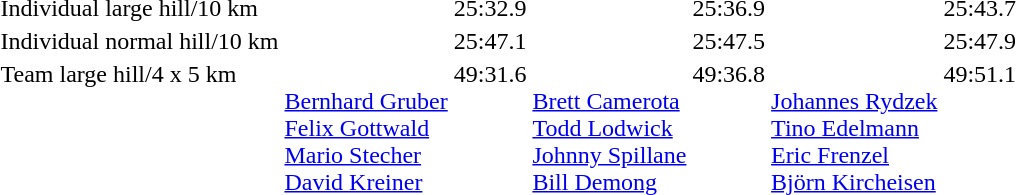<table>
<tr valign="top">
<td>Individual large hill/10 km <br></td>
<td></td>
<td>25:32.9</td>
<td></td>
<td>25:36.9</td>
<td></td>
<td>25:43.7</td>
</tr>
<tr valign="top">
<td>Individual normal hill/10 km<br></td>
<td></td>
<td>25:47.1</td>
<td></td>
<td>25:47.5</td>
<td></td>
<td>25:47.9</td>
</tr>
<tr valign="top">
<td>Team large hill/4 x 5 km<br></td>
<td><br><a href='#'>Bernhard Gruber</a><br><a href='#'>Felix Gottwald</a><br><a href='#'>Mario Stecher</a><br><a href='#'>David Kreiner</a></td>
<td>49:31.6</td>
<td><br><a href='#'>Brett Camerota</a><br><a href='#'>Todd Lodwick</a><br><a href='#'>Johnny Spillane</a><br><a href='#'>Bill Demong</a></td>
<td>49:36.8</td>
<td><br><a href='#'>Johannes Rydzek</a><br><a href='#'>Tino Edelmann</a><br><a href='#'>Eric Frenzel</a><br><a href='#'>Björn Kircheisen</a></td>
<td>49:51.1</td>
</tr>
</table>
